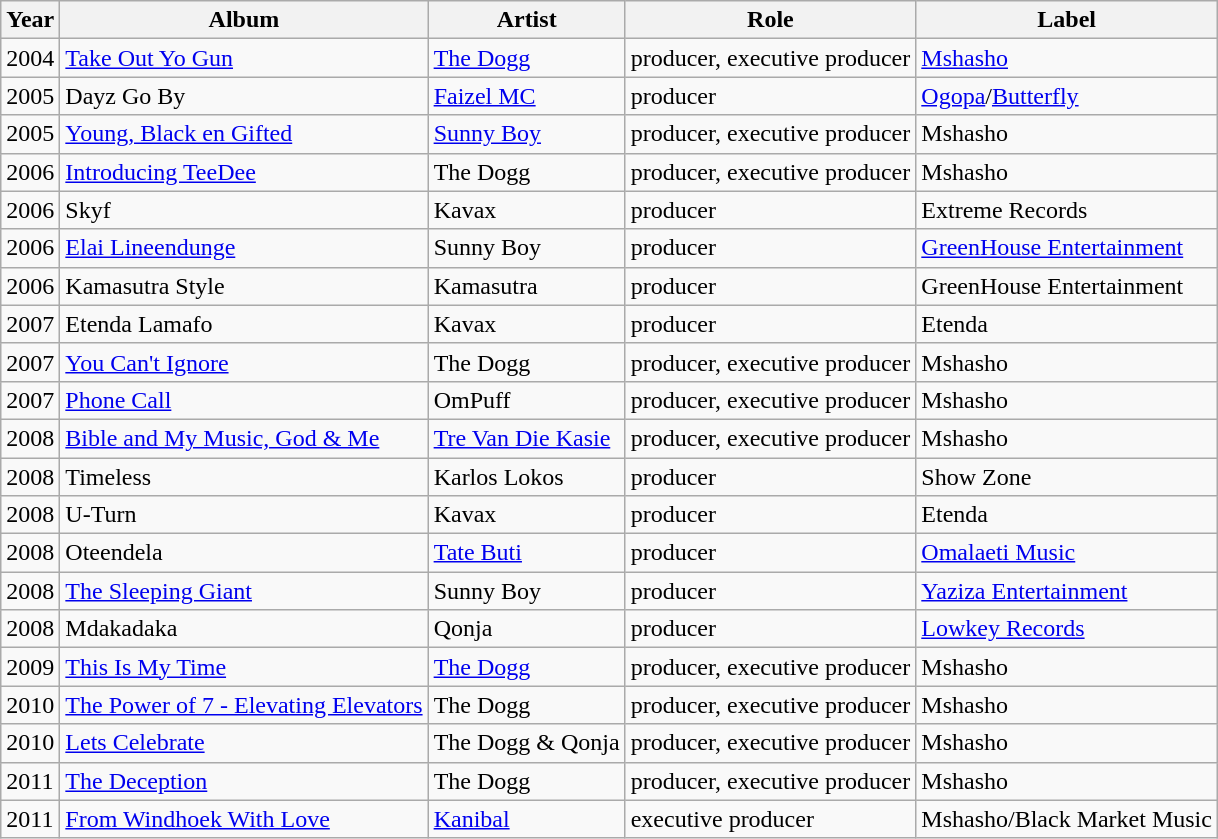<table class="wikitable">
<tr>
<th>Year</th>
<th>Album</th>
<th>Artist</th>
<th>Role</th>
<th>Label</th>
</tr>
<tr>
<td>2004</td>
<td><a href='#'>Take Out Yo Gun</a></td>
<td><a href='#'>The Dogg</a></td>
<td>producer, executive producer</td>
<td><a href='#'>Mshasho</a></td>
</tr>
<tr>
<td>2005</td>
<td>Dayz Go By</td>
<td><a href='#'>Faizel MC</a></td>
<td>producer</td>
<td><a href='#'>Ogopa</a>/<a href='#'>Butterfly</a></td>
</tr>
<tr>
<td>2005</td>
<td><a href='#'>Young, Black en Gifted</a></td>
<td><a href='#'>Sunny Boy</a></td>
<td>producer, executive producer</td>
<td>Mshasho</td>
</tr>
<tr>
<td>2006</td>
<td><a href='#'>Introducing TeeDee</a></td>
<td>The Dogg</td>
<td>producer, executive producer</td>
<td>Mshasho</td>
</tr>
<tr>
<td>2006</td>
<td>Skyf</td>
<td>Kavax</td>
<td>producer</td>
<td>Extreme Records</td>
</tr>
<tr>
<td>2006</td>
<td><a href='#'>Elai Lineendunge</a></td>
<td>Sunny Boy</td>
<td>producer</td>
<td><a href='#'>GreenHouse Entertainment</a></td>
</tr>
<tr>
<td>2006</td>
<td>Kamasutra Style</td>
<td>Kamasutra</td>
<td>producer</td>
<td>GreenHouse Entertainment</td>
</tr>
<tr>
<td>2007</td>
<td>Etenda Lamafo</td>
<td>Kavax</td>
<td>producer</td>
<td>Etenda</td>
</tr>
<tr>
<td>2007</td>
<td><a href='#'>You Can't Ignore</a></td>
<td>The Dogg</td>
<td>producer, executive producer</td>
<td>Mshasho</td>
</tr>
<tr>
<td>2007</td>
<td><a href='#'>Phone Call</a></td>
<td>OmPuff</td>
<td>producer, executive producer</td>
<td>Mshasho</td>
</tr>
<tr>
<td>2008</td>
<td><a href='#'>Bible and My Music, God & Me</a></td>
<td><a href='#'>Tre Van Die Kasie</a></td>
<td>producer, executive producer</td>
<td>Mshasho</td>
</tr>
<tr>
<td>2008</td>
<td>Timeless</td>
<td>Karlos Lokos</td>
<td>producer</td>
<td>Show Zone</td>
</tr>
<tr>
<td>2008</td>
<td>U-Turn</td>
<td>Kavax</td>
<td>producer</td>
<td>Etenda</td>
</tr>
<tr>
<td>2008</td>
<td>Oteendela</td>
<td><a href='#'>Tate Buti</a></td>
<td>producer</td>
<td><a href='#'>Omalaeti Music</a></td>
</tr>
<tr>
<td>2008</td>
<td><a href='#'>The Sleeping Giant</a></td>
<td>Sunny Boy</td>
<td>producer</td>
<td><a href='#'>Yaziza Entertainment</a></td>
</tr>
<tr>
<td>2008</td>
<td>Mdakadaka</td>
<td>Qonja</td>
<td>producer</td>
<td><a href='#'>Lowkey Records</a></td>
</tr>
<tr>
<td>2009</td>
<td><a href='#'>This Is My Time</a></td>
<td><a href='#'>The Dogg</a></td>
<td>producer, executive producer</td>
<td>Mshasho</td>
</tr>
<tr>
<td>2010</td>
<td><a href='#'>The Power of 7 - Elevating Elevators</a></td>
<td>The Dogg</td>
<td>producer, executive producer</td>
<td>Mshasho</td>
</tr>
<tr>
<td>2010</td>
<td><a href='#'>Lets Celebrate</a></td>
<td>The Dogg & Qonja</td>
<td>producer, executive producer</td>
<td>Mshasho</td>
</tr>
<tr>
<td>2011</td>
<td><a href='#'>The Deception</a></td>
<td>The Dogg</td>
<td>producer, executive producer</td>
<td>Mshasho</td>
</tr>
<tr>
<td>2011</td>
<td><a href='#'>From Windhoek With Love</a></td>
<td><a href='#'>Kanibal</a></td>
<td>executive producer</td>
<td>Mshasho/Black Market Music</td>
</tr>
</table>
